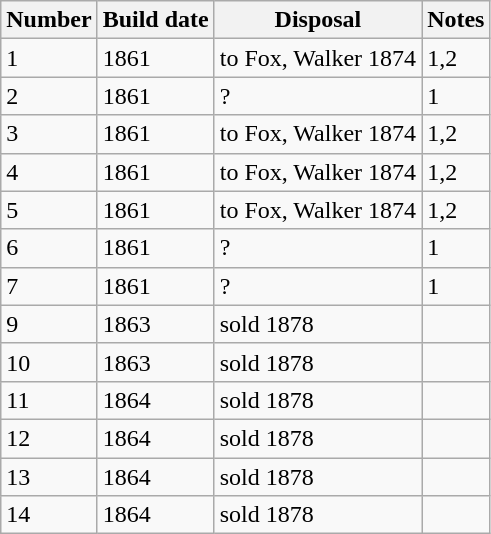<table class="wikitable">
<tr>
<th>Number</th>
<th>Build date</th>
<th>Disposal</th>
<th>Notes</th>
</tr>
<tr>
<td>1</td>
<td>1861</td>
<td>to Fox, Walker 1874</td>
<td>1,2</td>
</tr>
<tr>
<td>2</td>
<td>1861</td>
<td>?</td>
<td>1</td>
</tr>
<tr>
<td>3</td>
<td>1861</td>
<td>to Fox, Walker 1874</td>
<td>1,2</td>
</tr>
<tr>
<td>4</td>
<td>1861</td>
<td>to Fox, Walker 1874</td>
<td>1,2</td>
</tr>
<tr>
<td>5</td>
<td>1861</td>
<td>to Fox, Walker 1874</td>
<td>1,2</td>
</tr>
<tr>
<td>6</td>
<td>1861</td>
<td>?</td>
<td>1</td>
</tr>
<tr>
<td>7</td>
<td>1861</td>
<td>?</td>
<td>1</td>
</tr>
<tr>
<td>9</td>
<td>1863</td>
<td>sold 1878</td>
<td></td>
</tr>
<tr>
<td>10</td>
<td>1863</td>
<td>sold 1878</td>
<td></td>
</tr>
<tr>
<td>11</td>
<td>1864</td>
<td>sold 1878</td>
<td></td>
</tr>
<tr>
<td>12</td>
<td>1864</td>
<td>sold 1878</td>
<td></td>
</tr>
<tr>
<td>13</td>
<td>1864</td>
<td>sold 1878</td>
<td></td>
</tr>
<tr>
<td>14</td>
<td>1864</td>
<td>sold 1878</td>
<td></td>
</tr>
</table>
